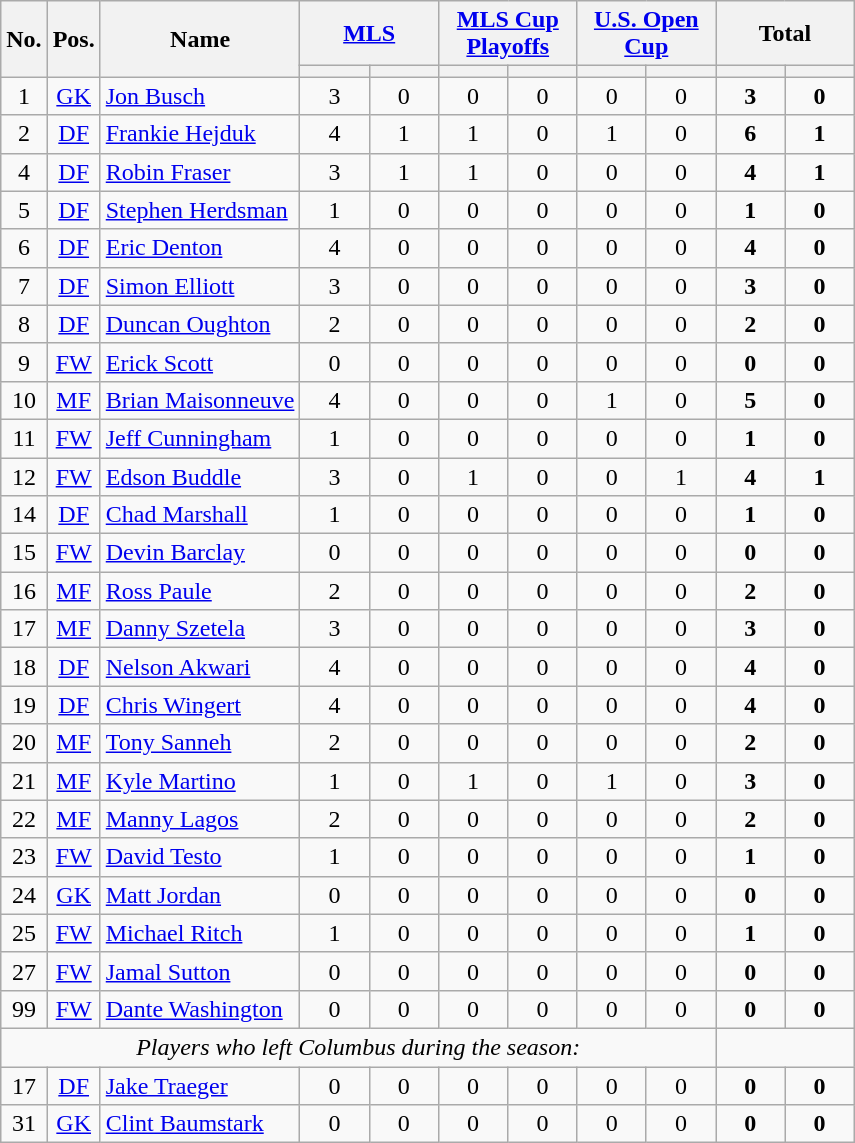<table class="wikitable sortable" style="text-align: center;">
<tr>
<th rowspan=2>No.</th>
<th rowspan=2>Pos.</th>
<th rowspan=2>Name</th>
<th colspan=2 style="width:85px;"><a href='#'>MLS</a></th>
<th colspan=2 style="width:85px;"><a href='#'>MLS Cup Playoffs</a></th>
<th colspan=2 style="width:85px;"><a href='#'>U.S. Open Cup</a></th>
<th colspan=2 style="width:85px;"><strong>Total</strong></th>
</tr>
<tr>
<th></th>
<th></th>
<th></th>
<th></th>
<th></th>
<th></th>
<th></th>
<th></th>
</tr>
<tr>
<td>1</td>
<td><a href='#'>GK</a></td>
<td align=left> <a href='#'>Jon Busch</a></td>
<td>3</td>
<td>0</td>
<td>0</td>
<td>0</td>
<td>0</td>
<td>0</td>
<td><strong>3</strong></td>
<td><strong>0</strong></td>
</tr>
<tr>
<td>2</td>
<td><a href='#'>DF</a></td>
<td align=left> <a href='#'>Frankie Hejduk</a></td>
<td>4</td>
<td>1</td>
<td>1</td>
<td>0</td>
<td>1</td>
<td>0</td>
<td><strong>6</strong></td>
<td><strong>1</strong></td>
</tr>
<tr>
<td>4</td>
<td><a href='#'>DF</a></td>
<td align=left> <a href='#'>Robin Fraser</a></td>
<td>3</td>
<td>1</td>
<td>1</td>
<td>0</td>
<td>0</td>
<td>0</td>
<td><strong>4</strong></td>
<td><strong>1</strong></td>
</tr>
<tr>
<td>5</td>
<td><a href='#'>DF</a></td>
<td align=left> <a href='#'>Stephen Herdsman</a></td>
<td>1</td>
<td>0</td>
<td>0</td>
<td>0</td>
<td>0</td>
<td>0</td>
<td><strong>1</strong></td>
<td><strong>0</strong></td>
</tr>
<tr>
<td>6</td>
<td><a href='#'>DF</a></td>
<td align=left> <a href='#'>Eric Denton</a></td>
<td>4</td>
<td>0</td>
<td>0</td>
<td>0</td>
<td>0</td>
<td>0</td>
<td><strong>4</strong></td>
<td><strong>0</strong></td>
</tr>
<tr>
<td>7</td>
<td><a href='#'>DF</a></td>
<td align=left> <a href='#'>Simon Elliott</a></td>
<td>3</td>
<td>0</td>
<td>0</td>
<td>0</td>
<td>0</td>
<td>0</td>
<td><strong>3</strong></td>
<td><strong>0</strong></td>
</tr>
<tr>
<td>8</td>
<td><a href='#'>DF</a></td>
<td align=left> <a href='#'>Duncan Oughton</a></td>
<td>2</td>
<td>0</td>
<td>0</td>
<td>0</td>
<td>0</td>
<td>0</td>
<td><strong>2</strong></td>
<td><strong>0</strong></td>
</tr>
<tr>
<td>9</td>
<td><a href='#'>FW</a></td>
<td align=left> <a href='#'>Erick Scott</a></td>
<td>0</td>
<td>0</td>
<td>0</td>
<td>0</td>
<td>0</td>
<td>0</td>
<td><strong>0</strong></td>
<td><strong>0</strong></td>
</tr>
<tr>
<td>10</td>
<td><a href='#'>MF</a></td>
<td align=left> <a href='#'>Brian Maisonneuve</a></td>
<td>4</td>
<td>0</td>
<td>0</td>
<td>0</td>
<td>1</td>
<td>0</td>
<td><strong>5</strong></td>
<td><strong>0</strong></td>
</tr>
<tr>
<td>11</td>
<td><a href='#'>FW</a></td>
<td align=left> <a href='#'>Jeff Cunningham</a></td>
<td>1</td>
<td>0</td>
<td>0</td>
<td>0</td>
<td>0</td>
<td>0</td>
<td><strong>1</strong></td>
<td><strong>0</strong></td>
</tr>
<tr>
<td>12</td>
<td><a href='#'>FW</a></td>
<td align=left> <a href='#'>Edson Buddle</a></td>
<td>3</td>
<td>0</td>
<td>1</td>
<td>0</td>
<td>0</td>
<td>1</td>
<td><strong>4</strong></td>
<td><strong>1</strong></td>
</tr>
<tr>
<td>14</td>
<td><a href='#'>DF</a></td>
<td align=left> <a href='#'>Chad Marshall</a></td>
<td>1</td>
<td>0</td>
<td>0</td>
<td>0</td>
<td>0</td>
<td>0</td>
<td><strong>1</strong></td>
<td><strong>0</strong></td>
</tr>
<tr>
<td>15</td>
<td><a href='#'>FW</a></td>
<td align=left> <a href='#'>Devin Barclay</a></td>
<td>0</td>
<td>0</td>
<td>0</td>
<td>0</td>
<td>0</td>
<td>0</td>
<td><strong>0</strong></td>
<td><strong>0</strong></td>
</tr>
<tr>
<td>16</td>
<td><a href='#'>MF</a></td>
<td align=left> <a href='#'>Ross Paule</a></td>
<td>2</td>
<td>0</td>
<td>0</td>
<td>0</td>
<td>0</td>
<td>0</td>
<td><strong>2</strong></td>
<td><strong>0</strong></td>
</tr>
<tr>
<td>17</td>
<td><a href='#'>MF</a></td>
<td align=left> <a href='#'>Danny Szetela</a></td>
<td>3</td>
<td>0</td>
<td>0</td>
<td>0</td>
<td>0</td>
<td>0</td>
<td><strong>3</strong></td>
<td><strong>0</strong></td>
</tr>
<tr>
<td>18</td>
<td><a href='#'>DF</a></td>
<td align=left> <a href='#'>Nelson Akwari</a></td>
<td>4</td>
<td>0</td>
<td>0</td>
<td>0</td>
<td>0</td>
<td>0</td>
<td><strong>4</strong></td>
<td><strong>0</strong></td>
</tr>
<tr>
<td>19</td>
<td><a href='#'>DF</a></td>
<td align=left> <a href='#'>Chris Wingert</a></td>
<td>4</td>
<td>0</td>
<td>0</td>
<td>0</td>
<td>0</td>
<td>0</td>
<td><strong>4</strong></td>
<td><strong>0</strong></td>
</tr>
<tr>
<td>20</td>
<td><a href='#'>MF</a></td>
<td align=left> <a href='#'>Tony Sanneh</a></td>
<td>2</td>
<td>0</td>
<td>0</td>
<td>0</td>
<td>0</td>
<td>0</td>
<td><strong>2</strong></td>
<td><strong>0</strong></td>
</tr>
<tr>
<td>21</td>
<td><a href='#'>MF</a></td>
<td align=left> <a href='#'>Kyle Martino</a></td>
<td>1</td>
<td>0</td>
<td>1</td>
<td>0</td>
<td>1</td>
<td>0</td>
<td><strong>3</strong></td>
<td><strong>0</strong></td>
</tr>
<tr>
<td>22</td>
<td><a href='#'>MF</a></td>
<td align=left> <a href='#'>Manny Lagos</a></td>
<td>2</td>
<td>0</td>
<td>0</td>
<td>0</td>
<td>0</td>
<td>0</td>
<td><strong>2</strong></td>
<td><strong>0</strong></td>
</tr>
<tr>
<td>23</td>
<td><a href='#'>FW</a></td>
<td align=left> <a href='#'>David Testo</a></td>
<td>1</td>
<td>0</td>
<td>0</td>
<td>0</td>
<td>0</td>
<td>0</td>
<td><strong>1</strong></td>
<td><strong>0</strong></td>
</tr>
<tr>
<td>24</td>
<td><a href='#'>GK</a></td>
<td align=left> <a href='#'>Matt Jordan</a></td>
<td>0</td>
<td>0</td>
<td>0</td>
<td>0</td>
<td>0</td>
<td>0</td>
<td><strong>0</strong></td>
<td><strong>0</strong></td>
</tr>
<tr>
<td>25</td>
<td><a href='#'>FW</a></td>
<td align=left> <a href='#'>Michael Ritch</a></td>
<td>1</td>
<td>0</td>
<td>0</td>
<td>0</td>
<td>0</td>
<td>0</td>
<td><strong>1</strong></td>
<td><strong>0</strong></td>
</tr>
<tr>
<td>27</td>
<td><a href='#'>FW</a></td>
<td align=left> <a href='#'>Jamal Sutton</a></td>
<td>0</td>
<td>0</td>
<td>0</td>
<td>0</td>
<td>0</td>
<td>0</td>
<td><strong>0</strong></td>
<td><strong>0</strong></td>
</tr>
<tr>
<td>99</td>
<td><a href='#'>FW</a></td>
<td align=left> <a href='#'>Dante Washington</a></td>
<td>0</td>
<td>0</td>
<td>0</td>
<td>0</td>
<td>0</td>
<td>0</td>
<td><strong>0</strong></td>
<td><strong>0</strong></td>
</tr>
<tr>
<td colspan=9 align=center><em>Players who left Columbus during the season:</em></td>
</tr>
<tr>
<td>17</td>
<td><a href='#'>DF</a></td>
<td align=left> <a href='#'>Jake Traeger</a></td>
<td>0</td>
<td>0</td>
<td>0</td>
<td>0</td>
<td>0</td>
<td>0</td>
<td><strong>0</strong></td>
<td><strong>0</strong></td>
</tr>
<tr>
<td>31</td>
<td><a href='#'>GK</a></td>
<td align=left> <a href='#'>Clint Baumstark</a></td>
<td>0</td>
<td>0</td>
<td>0</td>
<td>0</td>
<td>0</td>
<td>0</td>
<td><strong>0</strong></td>
<td><strong>0</strong></td>
</tr>
</table>
